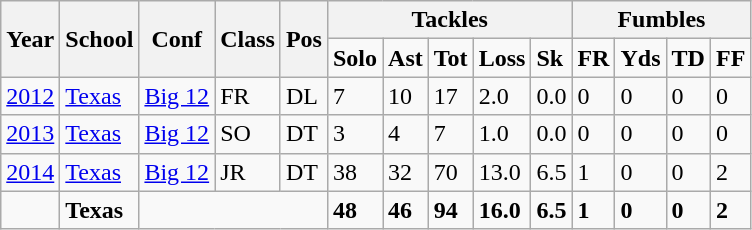<table class="wikitable">
<tr>
<th rowspan="2">Year</th>
<th rowspan="2">School</th>
<th rowspan="2">Conf</th>
<th rowspan="2">Class</th>
<th rowspan="2">Pos</th>
<th colspan="5" style="text-align: center; font-weight:bold;">Tackles</th>
<th colspan="4" style="text-align: center; font-weight:bold;">Fumbles</th>
</tr>
<tr>
<td style="font-weight:bold;">Solo</td>
<td style="font-weight:bold;">Ast</td>
<td style="font-weight:bold;">Tot</td>
<td style="font-weight:bold;">Loss</td>
<td style="font-weight:bold;">Sk</td>
<td style="font-weight:bold;">FR</td>
<td style="font-weight:bold;">Yds</td>
<td style="font-weight:bold;">TD</td>
<td style="font-weight:bold;">FF</td>
</tr>
<tr>
<td><a href='#'>2012</a></td>
<td><a href='#'>Texas</a></td>
<td><a href='#'>Big 12</a></td>
<td>FR</td>
<td>DL</td>
<td>7</td>
<td>10</td>
<td>17</td>
<td>2.0</td>
<td>0.0</td>
<td>0</td>
<td>0</td>
<td>0</td>
<td>0</td>
</tr>
<tr>
<td><a href='#'>2013</a></td>
<td><a href='#'>Texas</a></td>
<td><a href='#'>Big 12</a></td>
<td>SO</td>
<td>DT</td>
<td>3</td>
<td>4</td>
<td>7</td>
<td>1.0</td>
<td>0.0</td>
<td>0</td>
<td>0</td>
<td>0</td>
<td>0</td>
</tr>
<tr>
<td><a href='#'>2014</a></td>
<td><a href='#'>Texas</a></td>
<td><a href='#'>Big 12</a></td>
<td>JR</td>
<td>DT</td>
<td>38</td>
<td>32</td>
<td>70</td>
<td>13.0</td>
<td>6.5</td>
<td>1</td>
<td>0</td>
<td>0</td>
<td>2</td>
</tr>
<tr>
<td style="font-weight:bold;"></td>
<td style="font-weight:bold;">Texas</td>
<td colspan="3" style="font-weight:bold;"></td>
<td style="font-weight:bold;">48</td>
<td style="font-weight:bold;">46</td>
<td style="font-weight:bold;">94</td>
<td style="font-weight:bold;">16.0</td>
<td style="font-weight:bold;">6.5</td>
<td style="font-weight:bold;">1</td>
<td style="font-weight:bold;">0</td>
<td style="font-weight:bold;">0</td>
<td style="font-weight:bold;">2</td>
</tr>
</table>
